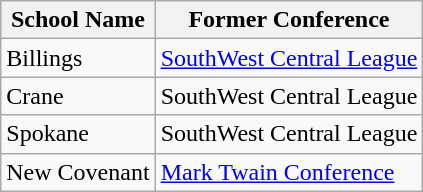<table class="wikitable">
<tr>
<th>School Name</th>
<th>Former Conference</th>
</tr>
<tr>
<td>Billings</td>
<td><a href='#'>SouthWest Central League</a></td>
</tr>
<tr>
<td>Crane</td>
<td>SouthWest Central League</td>
</tr>
<tr>
<td>Spokane</td>
<td>SouthWest Central League</td>
</tr>
<tr>
<td>New Covenant</td>
<td><a href='#'>Mark Twain Conference</a></td>
</tr>
</table>
